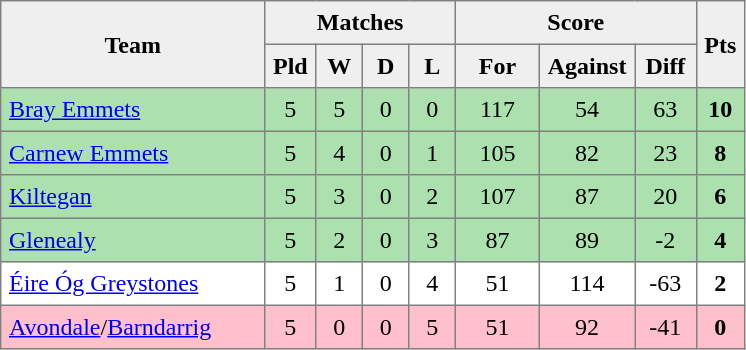<table style=border-collapse:collapse border=1 cellspacing=0 cellpadding=5>
<tr align=center bgcolor=#efefef>
<th rowspan=2 width=165>Team</th>
<th colspan=4>Matches</th>
<th colspan=3>Score</th>
<th rowspan=2width=20>Pts</th>
</tr>
<tr align=center bgcolor=#efefef>
<th width=20>Pld</th>
<th width=20>W</th>
<th width=20>D</th>
<th width=20>L</th>
<th width=45>For</th>
<th width=45>Against</th>
<th width=30>Diff</th>
</tr>
<tr align=center style="background:#ACE1AF;">
<td style="text-align:left;"><a href='#'>Bray Emmets</a></td>
<td>5</td>
<td>5</td>
<td>0</td>
<td>0</td>
<td>117</td>
<td>54</td>
<td>63</td>
<td><strong>10</strong></td>
</tr>
<tr align=center style="background:#ACE1AF;">
<td style="text-align:left;"><a href='#'>Carnew Emmets</a></td>
<td>5</td>
<td>4</td>
<td>0</td>
<td>1</td>
<td>105</td>
<td>82</td>
<td>23</td>
<td><strong>8</strong></td>
</tr>
<tr align=center style="background:#ACE1AF;">
<td style="text-align:left;"><a href='#'>Kiltegan</a></td>
<td>5</td>
<td>3</td>
<td>0</td>
<td>2</td>
<td>107</td>
<td>87</td>
<td>20</td>
<td><strong>6</strong></td>
</tr>
<tr align=center style="background:#ACE1AF;">
<td style="text-align:left;"><a href='#'>Glenealy</a></td>
<td>5</td>
<td>2</td>
<td>0</td>
<td>3</td>
<td>87</td>
<td>89</td>
<td>-2</td>
<td><strong>4</strong></td>
</tr>
<tr align=center>
<td style="text-align:left;"><a href='#'>Éire Óg Greystones</a></td>
<td>5</td>
<td>1</td>
<td>0</td>
<td>4</td>
<td>51</td>
<td>114</td>
<td>-63</td>
<td><strong>2</strong></td>
</tr>
<tr align=center  style="background:#FFC0CB;">
<td style="text-align:left;"><a href='#'>Avondale</a>/<a href='#'>Barndarrig</a></td>
<td>5</td>
<td>0</td>
<td>0</td>
<td>5</td>
<td>51</td>
<td>92</td>
<td>-41</td>
<td><strong>0</strong></td>
</tr>
</table>
